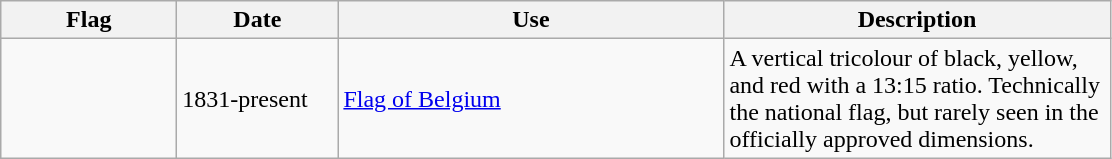<table class="wikitable">
<tr>
<th style="width:110px;">Flag</th>
<th style="width:100px;">Date</th>
<th style="width:250px;">Use</th>
<th style="width:250px;">Description</th>
</tr>
<tr>
<td></td>
<td>1831-present</td>
<td><a href='#'>Flag of Belgium</a></td>
<td>A vertical tricolour of black, yellow, and red with a 13:15 ratio. Technically the national flag, but rarely seen in the officially approved dimensions.</td>
</tr>
</table>
